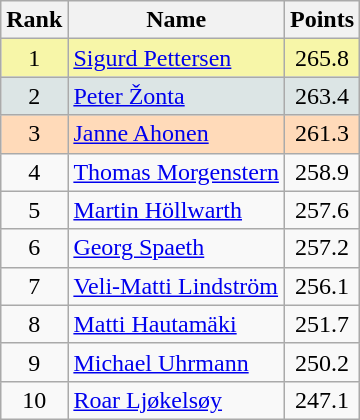<table class="wikitable sortable">
<tr>
<th align=Center>Rank</th>
<th>Name</th>
<th>Points</th>
</tr>
<tr style="background:#F7F6A8">
<td align=center>1</td>
<td> <a href='#'>Sigurd Pettersen</a></td>
<td align=center>265.8</td>
</tr>
<tr style="background: #DCE5E5;">
<td align=center>2</td>
<td> <a href='#'>Peter Žonta</a></td>
<td align=center>263.4</td>
</tr>
<tr style="background: #FFDAB9;">
<td align=center>3</td>
<td> <a href='#'>Janne Ahonen</a></td>
<td align=center>261.3</td>
</tr>
<tr>
<td align=center>4</td>
<td> <a href='#'>Thomas Morgenstern</a></td>
<td align=center>258.9</td>
</tr>
<tr>
<td align=center>5</td>
<td> <a href='#'>Martin Höllwarth</a></td>
<td align=center>257.6</td>
</tr>
<tr>
<td align=center>6</td>
<td> <a href='#'>Georg Spaeth</a></td>
<td align=center>257.2</td>
</tr>
<tr>
<td align=center>7</td>
<td> <a href='#'>Veli-Matti Lindström</a></td>
<td align=center>256.1</td>
</tr>
<tr>
<td align=center>8</td>
<td> <a href='#'>Matti Hautamäki</a></td>
<td align=center>251.7</td>
</tr>
<tr>
<td align=center>9</td>
<td> <a href='#'>Michael Uhrmann</a></td>
<td align=center>250.2</td>
</tr>
<tr>
<td align=center>10</td>
<td> <a href='#'>Roar Ljøkelsøy</a></td>
<td align=center>247.1</td>
</tr>
</table>
